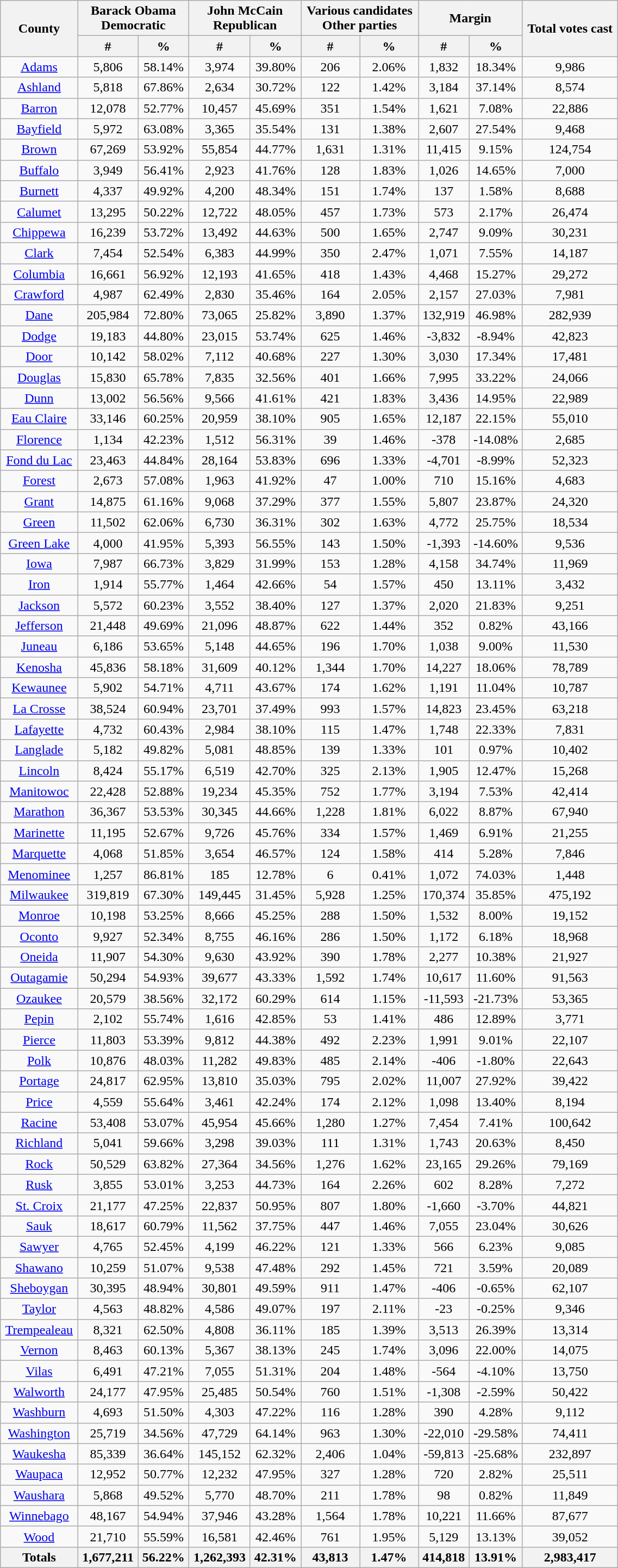<table width="60%"  class="wikitable sortable" style="text-align:center">
<tr>
<th style="text-align:center;" rowspan="2">County</th>
<th style="text-align:center;" colspan="2">Barack Obama<br>Democratic</th>
<th style="text-align:center;" colspan="2">John McCain<br>Republican</th>
<th style="text-align:center;" colspan="2">Various candidates<br>Other parties</th>
<th style="text-align:center;" colspan="2">Margin</th>
<th style="text-align:center;" rowspan="2">Total votes cast</th>
</tr>
<tr>
<th style="text-align:center;" data-sort-type="number">#</th>
<th style="text-align:center;" data-sort-type="number">%</th>
<th style="text-align:center;" data-sort-type="number">#</th>
<th style="text-align:center;" data-sort-type="number">%</th>
<th style="text-align:center;" data-sort-type="number">#</th>
<th style="text-align:center;" data-sort-type="number">%</th>
<th style="text-align:center;" data-sort-type="number">#</th>
<th style="text-align:center;" data-sort-type="number">%</th>
</tr>
<tr style="text-align:center;">
<td><a href='#'>Adams</a></td>
<td>5,806</td>
<td>58.14%</td>
<td>3,974</td>
<td>39.80%</td>
<td>206</td>
<td>2.06%</td>
<td>1,832</td>
<td>18.34%</td>
<td>9,986</td>
</tr>
<tr style="text-align:center;">
<td><a href='#'>Ashland</a></td>
<td>5,818</td>
<td>67.86%</td>
<td>2,634</td>
<td>30.72%</td>
<td>122</td>
<td>1.42%</td>
<td>3,184</td>
<td>37.14%</td>
<td>8,574</td>
</tr>
<tr style="text-align:center;">
<td><a href='#'>Barron</a></td>
<td>12,078</td>
<td>52.77%</td>
<td>10,457</td>
<td>45.69%</td>
<td>351</td>
<td>1.54%</td>
<td>1,621</td>
<td>7.08%</td>
<td>22,886</td>
</tr>
<tr style="text-align:center;">
<td><a href='#'>Bayfield</a></td>
<td>5,972</td>
<td>63.08%</td>
<td>3,365</td>
<td>35.54%</td>
<td>131</td>
<td>1.38%</td>
<td>2,607</td>
<td>27.54%</td>
<td>9,468</td>
</tr>
<tr style="text-align:center;">
<td><a href='#'>Brown</a></td>
<td>67,269</td>
<td>53.92%</td>
<td>55,854</td>
<td>44.77%</td>
<td>1,631</td>
<td>1.31%</td>
<td>11,415</td>
<td>9.15%</td>
<td>124,754</td>
</tr>
<tr style="text-align:center;">
<td><a href='#'>Buffalo</a></td>
<td>3,949</td>
<td>56.41%</td>
<td>2,923</td>
<td>41.76%</td>
<td>128</td>
<td>1.83%</td>
<td>1,026</td>
<td>14.65%</td>
<td>7,000</td>
</tr>
<tr style="text-align:center;">
<td><a href='#'>Burnett</a></td>
<td>4,337</td>
<td>49.92%</td>
<td>4,200</td>
<td>48.34%</td>
<td>151</td>
<td>1.74%</td>
<td>137</td>
<td>1.58%</td>
<td>8,688</td>
</tr>
<tr style="text-align:center;">
<td><a href='#'>Calumet</a></td>
<td>13,295</td>
<td>50.22%</td>
<td>12,722</td>
<td>48.05%</td>
<td>457</td>
<td>1.73%</td>
<td>573</td>
<td>2.17%</td>
<td>26,474</td>
</tr>
<tr style="text-align:center;">
<td><a href='#'>Chippewa</a></td>
<td>16,239</td>
<td>53.72%</td>
<td>13,492</td>
<td>44.63%</td>
<td>500</td>
<td>1.65%</td>
<td>2,747</td>
<td>9.09%</td>
<td>30,231</td>
</tr>
<tr style="text-align:center;">
<td><a href='#'>Clark</a></td>
<td>7,454</td>
<td>52.54%</td>
<td>6,383</td>
<td>44.99%</td>
<td>350</td>
<td>2.47%</td>
<td>1,071</td>
<td>7.55%</td>
<td>14,187</td>
</tr>
<tr style="text-align:center;">
<td><a href='#'>Columbia</a></td>
<td>16,661</td>
<td>56.92%</td>
<td>12,193</td>
<td>41.65%</td>
<td>418</td>
<td>1.43%</td>
<td>4,468</td>
<td>15.27%</td>
<td>29,272</td>
</tr>
<tr style="text-align:center;">
<td><a href='#'>Crawford</a></td>
<td>4,987</td>
<td>62.49%</td>
<td>2,830</td>
<td>35.46%</td>
<td>164</td>
<td>2.05%</td>
<td>2,157</td>
<td>27.03%</td>
<td>7,981</td>
</tr>
<tr style="text-align:center;">
<td><a href='#'>Dane</a></td>
<td>205,984</td>
<td>72.80%</td>
<td>73,065</td>
<td>25.82%</td>
<td>3,890</td>
<td>1.37%</td>
<td>132,919</td>
<td>46.98%</td>
<td>282,939</td>
</tr>
<tr style="text-align:center;">
<td><a href='#'>Dodge</a></td>
<td>19,183</td>
<td>44.80%</td>
<td>23,015</td>
<td>53.74%</td>
<td>625</td>
<td>1.46%</td>
<td>-3,832</td>
<td>-8.94%</td>
<td>42,823</td>
</tr>
<tr style="text-align:center;">
<td><a href='#'>Door</a></td>
<td>10,142</td>
<td>58.02%</td>
<td>7,112</td>
<td>40.68%</td>
<td>227</td>
<td>1.30%</td>
<td>3,030</td>
<td>17.34%</td>
<td>17,481</td>
</tr>
<tr style="text-align:center;">
<td><a href='#'>Douglas</a></td>
<td>15,830</td>
<td>65.78%</td>
<td>7,835</td>
<td>32.56%</td>
<td>401</td>
<td>1.66%</td>
<td>7,995</td>
<td>33.22%</td>
<td>24,066</td>
</tr>
<tr style="text-align:center;">
<td><a href='#'>Dunn</a></td>
<td>13,002</td>
<td>56.56%</td>
<td>9,566</td>
<td>41.61%</td>
<td>421</td>
<td>1.83%</td>
<td>3,436</td>
<td>14.95%</td>
<td>22,989</td>
</tr>
<tr style="text-align:center;">
<td><a href='#'>Eau Claire</a></td>
<td>33,146</td>
<td>60.25%</td>
<td>20,959</td>
<td>38.10%</td>
<td>905</td>
<td>1.65%</td>
<td>12,187</td>
<td>22.15%</td>
<td>55,010</td>
</tr>
<tr style="text-align:center;">
<td><a href='#'>Florence</a></td>
<td>1,134</td>
<td>42.23%</td>
<td>1,512</td>
<td>56.31%</td>
<td>39</td>
<td>1.46%</td>
<td>-378</td>
<td>-14.08%</td>
<td>2,685</td>
</tr>
<tr style="text-align:center;">
<td><a href='#'>Fond du Lac</a></td>
<td>23,463</td>
<td>44.84%</td>
<td>28,164</td>
<td>53.83%</td>
<td>696</td>
<td>1.33%</td>
<td>-4,701</td>
<td>-8.99%</td>
<td>52,323</td>
</tr>
<tr style="text-align:center;">
<td><a href='#'>Forest</a></td>
<td>2,673</td>
<td>57.08%</td>
<td>1,963</td>
<td>41.92%</td>
<td>47</td>
<td>1.00%</td>
<td>710</td>
<td>15.16%</td>
<td>4,683</td>
</tr>
<tr style="text-align:center;">
<td><a href='#'>Grant</a></td>
<td>14,875</td>
<td>61.16%</td>
<td>9,068</td>
<td>37.29%</td>
<td>377</td>
<td>1.55%</td>
<td>5,807</td>
<td>23.87%</td>
<td>24,320</td>
</tr>
<tr style="text-align:center;">
<td><a href='#'>Green</a></td>
<td>11,502</td>
<td>62.06%</td>
<td>6,730</td>
<td>36.31%</td>
<td>302</td>
<td>1.63%</td>
<td>4,772</td>
<td>25.75%</td>
<td>18,534</td>
</tr>
<tr style="text-align:center;">
<td><a href='#'>Green Lake</a></td>
<td>4,000</td>
<td>41.95%</td>
<td>5,393</td>
<td>56.55%</td>
<td>143</td>
<td>1.50%</td>
<td>-1,393</td>
<td>-14.60%</td>
<td>9,536</td>
</tr>
<tr style="text-align:center;">
<td><a href='#'>Iowa</a></td>
<td>7,987</td>
<td>66.73%</td>
<td>3,829</td>
<td>31.99%</td>
<td>153</td>
<td>1.28%</td>
<td>4,158</td>
<td>34.74%</td>
<td>11,969</td>
</tr>
<tr style="text-align:center;">
<td><a href='#'>Iron</a></td>
<td>1,914</td>
<td>55.77%</td>
<td>1,464</td>
<td>42.66%</td>
<td>54</td>
<td>1.57%</td>
<td>450</td>
<td>13.11%</td>
<td>3,432</td>
</tr>
<tr style="text-align:center;">
<td><a href='#'>Jackson</a></td>
<td>5,572</td>
<td>60.23%</td>
<td>3,552</td>
<td>38.40%</td>
<td>127</td>
<td>1.37%</td>
<td>2,020</td>
<td>21.83%</td>
<td>9,251</td>
</tr>
<tr style="text-align:center;">
<td><a href='#'>Jefferson</a></td>
<td>21,448</td>
<td>49.69%</td>
<td>21,096</td>
<td>48.87%</td>
<td>622</td>
<td>1.44%</td>
<td>352</td>
<td>0.82%</td>
<td>43,166</td>
</tr>
<tr style="text-align:center;">
<td><a href='#'>Juneau</a></td>
<td>6,186</td>
<td>53.65%</td>
<td>5,148</td>
<td>44.65%</td>
<td>196</td>
<td>1.70%</td>
<td>1,038</td>
<td>9.00%</td>
<td>11,530</td>
</tr>
<tr style="text-align:center;">
<td><a href='#'>Kenosha</a></td>
<td>45,836</td>
<td>58.18%</td>
<td>31,609</td>
<td>40.12%</td>
<td>1,344</td>
<td>1.70%</td>
<td>14,227</td>
<td>18.06%</td>
<td>78,789</td>
</tr>
<tr style="text-align:center;">
<td><a href='#'>Kewaunee</a></td>
<td>5,902</td>
<td>54.71%</td>
<td>4,711</td>
<td>43.67%</td>
<td>174</td>
<td>1.62%</td>
<td>1,191</td>
<td>11.04%</td>
<td>10,787</td>
</tr>
<tr style="text-align:center;">
<td><a href='#'>La Crosse</a></td>
<td>38,524</td>
<td>60.94%</td>
<td>23,701</td>
<td>37.49%</td>
<td>993</td>
<td>1.57%</td>
<td>14,823</td>
<td>23.45%</td>
<td>63,218</td>
</tr>
<tr style="text-align:center;">
<td><a href='#'>Lafayette</a></td>
<td>4,732</td>
<td>60.43%</td>
<td>2,984</td>
<td>38.10%</td>
<td>115</td>
<td>1.47%</td>
<td>1,748</td>
<td>22.33%</td>
<td>7,831</td>
</tr>
<tr style="text-align:center;">
<td><a href='#'>Langlade</a></td>
<td>5,182</td>
<td>49.82%</td>
<td>5,081</td>
<td>48.85%</td>
<td>139</td>
<td>1.33%</td>
<td>101</td>
<td>0.97%</td>
<td>10,402</td>
</tr>
<tr style="text-align:center;">
<td><a href='#'>Lincoln</a></td>
<td>8,424</td>
<td>55.17%</td>
<td>6,519</td>
<td>42.70%</td>
<td>325</td>
<td>2.13%</td>
<td>1,905</td>
<td>12.47%</td>
<td>15,268</td>
</tr>
<tr style="text-align:center;">
<td><a href='#'>Manitowoc</a></td>
<td>22,428</td>
<td>52.88%</td>
<td>19,234</td>
<td>45.35%</td>
<td>752</td>
<td>1.77%</td>
<td>3,194</td>
<td>7.53%</td>
<td>42,414</td>
</tr>
<tr style="text-align:center;">
<td><a href='#'>Marathon</a></td>
<td>36,367</td>
<td>53.53%</td>
<td>30,345</td>
<td>44.66%</td>
<td>1,228</td>
<td>1.81%</td>
<td>6,022</td>
<td>8.87%</td>
<td>67,940</td>
</tr>
<tr style="text-align:center;">
<td><a href='#'>Marinette</a></td>
<td>11,195</td>
<td>52.67%</td>
<td>9,726</td>
<td>45.76%</td>
<td>334</td>
<td>1.57%</td>
<td>1,469</td>
<td>6.91%</td>
<td>21,255</td>
</tr>
<tr style="text-align:center;">
<td><a href='#'>Marquette</a></td>
<td>4,068</td>
<td>51.85%</td>
<td>3,654</td>
<td>46.57%</td>
<td>124</td>
<td>1.58%</td>
<td>414</td>
<td>5.28%</td>
<td>7,846</td>
</tr>
<tr style="text-align:center;">
<td><a href='#'>Menominee</a></td>
<td>1,257</td>
<td>86.81%</td>
<td>185</td>
<td>12.78%</td>
<td>6</td>
<td>0.41%</td>
<td>1,072</td>
<td>74.03%</td>
<td>1,448</td>
</tr>
<tr style="text-align:center;">
<td><a href='#'>Milwaukee</a></td>
<td>319,819</td>
<td>67.30%</td>
<td>149,445</td>
<td>31.45%</td>
<td>5,928</td>
<td>1.25%</td>
<td>170,374</td>
<td>35.85%</td>
<td>475,192</td>
</tr>
<tr style="text-align:center;">
<td><a href='#'>Monroe</a></td>
<td>10,198</td>
<td>53.25%</td>
<td>8,666</td>
<td>45.25%</td>
<td>288</td>
<td>1.50%</td>
<td>1,532</td>
<td>8.00%</td>
<td>19,152</td>
</tr>
<tr style="text-align:center;">
<td><a href='#'>Oconto</a></td>
<td>9,927</td>
<td>52.34%</td>
<td>8,755</td>
<td>46.16%</td>
<td>286</td>
<td>1.50%</td>
<td>1,172</td>
<td>6.18%</td>
<td>18,968</td>
</tr>
<tr style="text-align:center;">
<td><a href='#'>Oneida</a></td>
<td>11,907</td>
<td>54.30%</td>
<td>9,630</td>
<td>43.92%</td>
<td>390</td>
<td>1.78%</td>
<td>2,277</td>
<td>10.38%</td>
<td>21,927</td>
</tr>
<tr style="text-align:center;">
<td><a href='#'>Outagamie</a></td>
<td>50,294</td>
<td>54.93%</td>
<td>39,677</td>
<td>43.33%</td>
<td>1,592</td>
<td>1.74%</td>
<td>10,617</td>
<td>11.60%</td>
<td>91,563</td>
</tr>
<tr style="text-align:center;">
<td><a href='#'>Ozaukee</a></td>
<td>20,579</td>
<td>38.56%</td>
<td>32,172</td>
<td>60.29%</td>
<td>614</td>
<td>1.15%</td>
<td>-11,593</td>
<td>-21.73%</td>
<td>53,365</td>
</tr>
<tr style="text-align:center;">
<td><a href='#'>Pepin</a></td>
<td>2,102</td>
<td>55.74%</td>
<td>1,616</td>
<td>42.85%</td>
<td>53</td>
<td>1.41%</td>
<td>486</td>
<td>12.89%</td>
<td>3,771</td>
</tr>
<tr style="text-align:center;">
<td><a href='#'>Pierce</a></td>
<td>11,803</td>
<td>53.39%</td>
<td>9,812</td>
<td>44.38%</td>
<td>492</td>
<td>2.23%</td>
<td>1,991</td>
<td>9.01%</td>
<td>22,107</td>
</tr>
<tr style="text-align:center;">
<td><a href='#'>Polk</a></td>
<td>10,876</td>
<td>48.03%</td>
<td>11,282</td>
<td>49.83%</td>
<td>485</td>
<td>2.14%</td>
<td>-406</td>
<td>-1.80%</td>
<td>22,643</td>
</tr>
<tr style="text-align:center;">
<td><a href='#'>Portage</a></td>
<td>24,817</td>
<td>62.95%</td>
<td>13,810</td>
<td>35.03%</td>
<td>795</td>
<td>2.02%</td>
<td>11,007</td>
<td>27.92%</td>
<td>39,422</td>
</tr>
<tr style="text-align:center;">
<td><a href='#'>Price</a></td>
<td>4,559</td>
<td>55.64%</td>
<td>3,461</td>
<td>42.24%</td>
<td>174</td>
<td>2.12%</td>
<td>1,098</td>
<td>13.40%</td>
<td>8,194</td>
</tr>
<tr style="text-align:center;">
<td><a href='#'>Racine</a></td>
<td>53,408</td>
<td>53.07%</td>
<td>45,954</td>
<td>45.66%</td>
<td>1,280</td>
<td>1.27%</td>
<td>7,454</td>
<td>7.41%</td>
<td>100,642</td>
</tr>
<tr style="text-align:center;">
<td><a href='#'>Richland</a></td>
<td>5,041</td>
<td>59.66%</td>
<td>3,298</td>
<td>39.03%</td>
<td>111</td>
<td>1.31%</td>
<td>1,743</td>
<td>20.63%</td>
<td>8,450</td>
</tr>
<tr style="text-align:center;">
<td><a href='#'>Rock</a></td>
<td>50,529</td>
<td>63.82%</td>
<td>27,364</td>
<td>34.56%</td>
<td>1,276</td>
<td>1.62%</td>
<td>23,165</td>
<td>29.26%</td>
<td>79,169</td>
</tr>
<tr style="text-align:center;">
<td><a href='#'>Rusk</a></td>
<td>3,855</td>
<td>53.01%</td>
<td>3,253</td>
<td>44.73%</td>
<td>164</td>
<td>2.26%</td>
<td>602</td>
<td>8.28%</td>
<td>7,272</td>
</tr>
<tr style="text-align:center;">
<td><a href='#'>St. Croix</a></td>
<td>21,177</td>
<td>47.25%</td>
<td>22,837</td>
<td>50.95%</td>
<td>807</td>
<td>1.80%</td>
<td>-1,660</td>
<td>-3.70%</td>
<td>44,821</td>
</tr>
<tr style="text-align:center;">
<td><a href='#'>Sauk</a></td>
<td>18,617</td>
<td>60.79%</td>
<td>11,562</td>
<td>37.75%</td>
<td>447</td>
<td>1.46%</td>
<td>7,055</td>
<td>23.04%</td>
<td>30,626</td>
</tr>
<tr style="text-align:center;">
<td><a href='#'>Sawyer</a></td>
<td>4,765</td>
<td>52.45%</td>
<td>4,199</td>
<td>46.22%</td>
<td>121</td>
<td>1.33%</td>
<td>566</td>
<td>6.23%</td>
<td>9,085</td>
</tr>
<tr style="text-align:center;">
<td><a href='#'>Shawano</a></td>
<td>10,259</td>
<td>51.07%</td>
<td>9,538</td>
<td>47.48%</td>
<td>292</td>
<td>1.45%</td>
<td>721</td>
<td>3.59%</td>
<td>20,089</td>
</tr>
<tr style="text-align:center;">
<td><a href='#'>Sheboygan</a></td>
<td>30,395</td>
<td>48.94%</td>
<td>30,801</td>
<td>49.59%</td>
<td>911</td>
<td>1.47%</td>
<td>-406</td>
<td>-0.65%</td>
<td>62,107</td>
</tr>
<tr style="text-align:center;">
<td><a href='#'>Taylor</a></td>
<td>4,563</td>
<td>48.82%</td>
<td>4,586</td>
<td>49.07%</td>
<td>197</td>
<td>2.11%</td>
<td>-23</td>
<td>-0.25%</td>
<td>9,346</td>
</tr>
<tr style="text-align:center;">
<td><a href='#'>Trempealeau</a></td>
<td>8,321</td>
<td>62.50%</td>
<td>4,808</td>
<td>36.11%</td>
<td>185</td>
<td>1.39%</td>
<td>3,513</td>
<td>26.39%</td>
<td>13,314</td>
</tr>
<tr style="text-align:center;">
<td><a href='#'>Vernon</a></td>
<td>8,463</td>
<td>60.13%</td>
<td>5,367</td>
<td>38.13%</td>
<td>245</td>
<td>1.74%</td>
<td>3,096</td>
<td>22.00%</td>
<td>14,075</td>
</tr>
<tr style="text-align:center;">
<td><a href='#'>Vilas</a></td>
<td>6,491</td>
<td>47.21%</td>
<td>7,055</td>
<td>51.31%</td>
<td>204</td>
<td>1.48%</td>
<td>-564</td>
<td>-4.10%</td>
<td>13,750</td>
</tr>
<tr style="text-align:center;">
<td><a href='#'>Walworth</a></td>
<td>24,177</td>
<td>47.95%</td>
<td>25,485</td>
<td>50.54%</td>
<td>760</td>
<td>1.51%</td>
<td>-1,308</td>
<td>-2.59%</td>
<td>50,422</td>
</tr>
<tr style="text-align:center;">
<td><a href='#'>Washburn</a></td>
<td>4,693</td>
<td>51.50%</td>
<td>4,303</td>
<td>47.22%</td>
<td>116</td>
<td>1.28%</td>
<td>390</td>
<td>4.28%</td>
<td>9,112</td>
</tr>
<tr style="text-align:center;">
<td><a href='#'>Washington</a></td>
<td>25,719</td>
<td>34.56%</td>
<td>47,729</td>
<td>64.14%</td>
<td>963</td>
<td>1.30%</td>
<td>-22,010</td>
<td>-29.58%</td>
<td>74,411</td>
</tr>
<tr style="text-align:center;">
<td><a href='#'>Waukesha</a></td>
<td>85,339</td>
<td>36.64%</td>
<td>145,152</td>
<td>62.32%</td>
<td>2,406</td>
<td>1.04%</td>
<td>-59,813</td>
<td>-25.68%</td>
<td>232,897</td>
</tr>
<tr style="text-align:center;">
<td><a href='#'>Waupaca</a></td>
<td>12,952</td>
<td>50.77%</td>
<td>12,232</td>
<td>47.95%</td>
<td>327</td>
<td>1.28%</td>
<td>720</td>
<td>2.82%</td>
<td>25,511</td>
</tr>
<tr style="text-align:center;">
<td><a href='#'>Waushara</a></td>
<td>5,868</td>
<td>49.52%</td>
<td>5,770</td>
<td>48.70%</td>
<td>211</td>
<td>1.78%</td>
<td>98</td>
<td>0.82%</td>
<td>11,849</td>
</tr>
<tr style="text-align:center;">
<td><a href='#'>Winnebago</a></td>
<td>48,167</td>
<td>54.94%</td>
<td>37,946</td>
<td>43.28%</td>
<td>1,564</td>
<td>1.78%</td>
<td>10,221</td>
<td>11.66%</td>
<td>87,677</td>
</tr>
<tr style="text-align:center;">
<td><a href='#'>Wood</a></td>
<td>21,710</td>
<td>55.59%</td>
<td>16,581</td>
<td>42.46%</td>
<td>761</td>
<td>1.95%</td>
<td>5,129</td>
<td>13.13%</td>
<td>39,052</td>
</tr>
<tr>
<th>Totals</th>
<th>1,677,211</th>
<th>56.22%</th>
<th>1,262,393</th>
<th>42.31%</th>
<th>43,813</th>
<th>1.47%</th>
<th>414,818</th>
<th>13.91%</th>
<th>2,983,417</th>
</tr>
</table>
